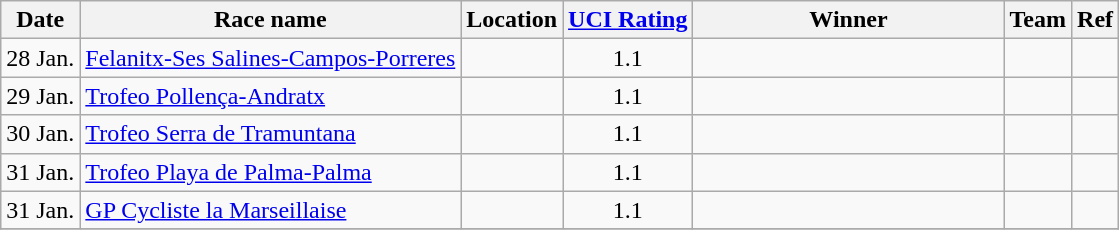<table class="wikitable sortable">
<tr>
<th>Date</th>
<th>Race name</th>
<th>Location</th>
<th><a href='#'>UCI Rating</a></th>
<th width=200px>Winner</th>
<th>Team</th>
<th>Ref</th>
</tr>
<tr>
<td>28 Jan.</td>
<td><a href='#'>Felanitx-Ses Salines-Campos-Porreres</a></td>
<td></td>
<td align=center>1.1</td>
<td></td>
<td></td>
<td align=center></td>
</tr>
<tr>
<td>29 Jan.</td>
<td><a href='#'>Trofeo Pollença-Andratx</a></td>
<td></td>
<td align=center>1.1</td>
<td></td>
<td></td>
<td align=center></td>
</tr>
<tr>
<td>30 Jan.</td>
<td><a href='#'>Trofeo Serra de Tramuntana</a></td>
<td></td>
<td align=center>1.1</td>
<td></td>
<td></td>
<td align=center></td>
</tr>
<tr>
<td>31 Jan.</td>
<td><a href='#'>Trofeo Playa de Palma-Palma</a></td>
<td></td>
<td align=center>1.1</td>
<td></td>
<td></td>
<td align=center></td>
</tr>
<tr>
<td>31 Jan.</td>
<td><a href='#'>GP Cycliste la Marseillaise</a></td>
<td></td>
<td align=center>1.1</td>
<td></td>
<td></td>
<td align=center></td>
</tr>
<tr>
</tr>
</table>
